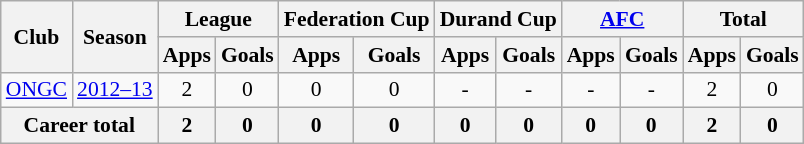<table class="wikitable" style="font-size:90%; text-align:center;">
<tr>
<th rowspan="2">Club</th>
<th rowspan="2">Season</th>
<th colspan="2">League</th>
<th colspan="2">Federation Cup</th>
<th colspan="2">Durand Cup</th>
<th colspan="2"><a href='#'>AFC</a></th>
<th colspan="2">Total</th>
</tr>
<tr>
<th>Apps</th>
<th>Goals</th>
<th>Apps</th>
<th>Goals</th>
<th>Apps</th>
<th>Goals</th>
<th>Apps</th>
<th>Goals</th>
<th>Apps</th>
<th>Goals</th>
</tr>
<tr>
<td rowspan="1"><a href='#'>ONGC</a></td>
<td><a href='#'>2012–13</a></td>
<td>2</td>
<td>0</td>
<td>0</td>
<td>0</td>
<td>-</td>
<td>-</td>
<td>-</td>
<td>-</td>
<td>2</td>
<td>0</td>
</tr>
<tr>
<th colspan="2">Career total</th>
<th>2</th>
<th>0</th>
<th>0</th>
<th>0</th>
<th>0</th>
<th>0</th>
<th>0</th>
<th>0</th>
<th>2</th>
<th>0</th>
</tr>
</table>
